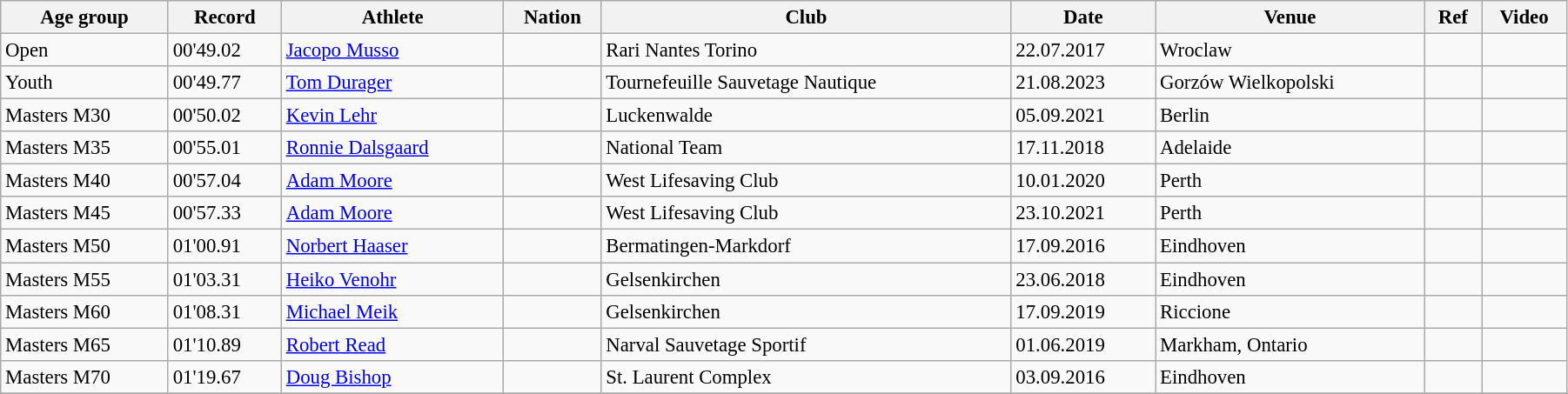<table class="wikitable" style="font-size:95%; width: 95%;">
<tr>
<th>Age group</th>
<th>Record</th>
<th>Athlete</th>
<th>Nation</th>
<th>Club</th>
<th>Date</th>
<th>Venue</th>
<th>Ref</th>
<th>Video</th>
</tr>
<tr>
<td>Open</td>
<td>00'49.02</td>
<td><a href='#'>Jacopo Musso</a></td>
<td></td>
<td>Rari Nantes Torino</td>
<td>22.07.2017</td>
<td>Wroclaw</td>
<td></td>
<td></td>
</tr>
<tr>
<td>Youth</td>
<td>00'49.77</td>
<td><a href='#'>Tom Durager</a></td>
<td></td>
<td>Tournefeuille Sauvetage Nautique</td>
<td>21.08.2023</td>
<td>Gorzów Wielkopolski</td>
<td></td>
<td></td>
</tr>
<tr>
<td>Masters M30</td>
<td>00'50.02</td>
<td><a href='#'>Kevin Lehr</a></td>
<td></td>
<td>Luckenwalde</td>
<td>05.09.2021</td>
<td>Berlin</td>
<td></td>
<td></td>
</tr>
<tr>
<td>Masters M35</td>
<td>00'55.01</td>
<td><a href='#'>Ronnie Dalsgaard</a></td>
<td></td>
<td>National Team</td>
<td>17.11.2018</td>
<td>Adelaide</td>
<td></td>
<td></td>
</tr>
<tr>
<td>Masters M40</td>
<td>00'57.04</td>
<td><a href='#'>Adam Moore</a></td>
<td></td>
<td>West Lifesaving Club</td>
<td>10.01.2020</td>
<td>Perth</td>
<td></td>
<td></td>
</tr>
<tr>
<td>Masters M45</td>
<td>00'57.33</td>
<td><a href='#'>Adam Moore</a></td>
<td></td>
<td>West Lifesaving Club</td>
<td>23.10.2021</td>
<td>Perth</td>
<td></td>
<td></td>
</tr>
<tr>
<td>Masters M50</td>
<td>01'00.91</td>
<td><a href='#'>Norbert Haaser</a></td>
<td></td>
<td>Bermatingen-Markdorf</td>
<td>17.09.2016</td>
<td>Eindhoven</td>
<td></td>
<td></td>
</tr>
<tr>
<td>Masters M55</td>
<td>01'03.31</td>
<td><a href='#'>Heiko Venohr</a></td>
<td></td>
<td>Gelsenkirchen</td>
<td>23.06.2018</td>
<td>Eindhoven</td>
<td></td>
<td></td>
</tr>
<tr>
<td>Masters M60</td>
<td>01'08.31</td>
<td><a href='#'>Michael Meik</a></td>
<td></td>
<td>Gelsenkirchen</td>
<td>17.09.2019</td>
<td>Riccione</td>
<td></td>
<td></td>
</tr>
<tr>
<td>Masters M65</td>
<td>01'10.89</td>
<td><a href='#'>Robert Read</a></td>
<td></td>
<td>Narval Sauvetage Sportif</td>
<td>01.06.2019</td>
<td>Markham, Ontario</td>
<td></td>
<td></td>
</tr>
<tr>
<td>Masters M70</td>
<td>01'19.67</td>
<td><a href='#'>Doug Bishop</a></td>
<td></td>
<td>St. Laurent Complex</td>
<td>03.09.2016</td>
<td>Eindhoven</td>
<td></td>
<td></td>
</tr>
<tr>
</tr>
<tr style="background:#f0f0f0;">
</tr>
</table>
